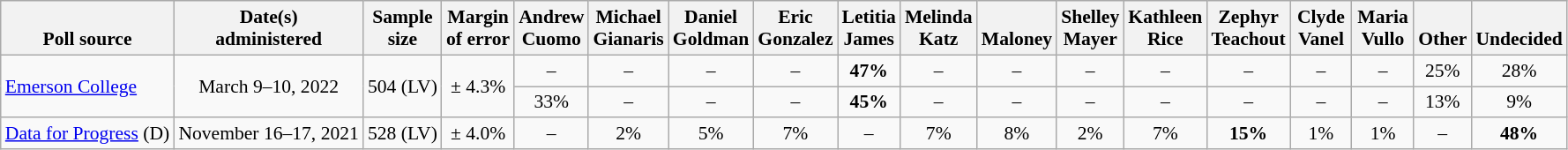<table class="wikitable" style="font-size:90%;text-align:center;">
<tr valign=bottom>
<th>Poll source</th>
<th>Date(s)<br>administered</th>
<th>Sample<br>size</th>
<th>Margin<br>of error</th>
<th style="width:40px;">Andrew<br>Cuomo</th>
<th style="width:40px;">Michael<br>Gianaris</th>
<th style="width:40px;">Daniel<br>Goldman</th>
<th style="width:40px;">Eric<br>Gonzalez</th>
<th style="width:40px;">Letitia<br>James</th>
<th style="width:40px;">Melinda<br>Katz</th>
<th style="width:40px;"><br>Maloney</th>
<th style="width:40px;">Shelley<br>Mayer</th>
<th style="width:40px;">Kathleen<br>Rice</th>
<th style="width:40px;">Zephyr<br>Teachout</th>
<th style="width:40px;">Clyde<br>Vanel</th>
<th style="width:40px;">Maria<br>Vullo</th>
<th>Other</th>
<th>Undecided</th>
</tr>
<tr>
<td style="text-align:left;" rowspan="2"><a href='#'>Emerson College</a></td>
<td rowspan="2">March 9–10, 2022</td>
<td rowspan="2">504 (LV)</td>
<td rowspan="2">± 4.3%</td>
<td>–</td>
<td>–</td>
<td>–</td>
<td>–</td>
<td><strong>47%</strong></td>
<td>–</td>
<td>–</td>
<td>–</td>
<td>–</td>
<td>–</td>
<td>–</td>
<td>–</td>
<td>25%</td>
<td>28%</td>
</tr>
<tr>
<td>33%</td>
<td>–</td>
<td>–</td>
<td>–</td>
<td><strong>45%</strong></td>
<td>–</td>
<td>–</td>
<td>–</td>
<td>–</td>
<td>–</td>
<td>–</td>
<td>–</td>
<td>13%</td>
<td>9%</td>
</tr>
<tr>
<td style="text-align:left;"><a href='#'>Data for Progress</a> (D)</td>
<td>November 16–17, 2021</td>
<td>528 (LV)</td>
<td>± 4.0%</td>
<td>–</td>
<td>2%</td>
<td>5%</td>
<td>7%</td>
<td>–</td>
<td>7%</td>
<td>8%</td>
<td>2%</td>
<td>7%</td>
<td><strong>15%</strong></td>
<td>1%</td>
<td>1%</td>
<td>–</td>
<td><strong>48%</strong></td>
</tr>
</table>
